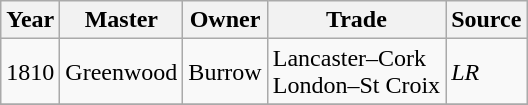<table class=" wikitable">
<tr>
<th>Year</th>
<th>Master</th>
<th>Owner</th>
<th>Trade</th>
<th>Source</th>
</tr>
<tr>
<td>1810</td>
<td>Greenwood</td>
<td>Burrow</td>
<td>Lancaster–Cork<br>London–St Croix</td>
<td><em>LR</em></td>
</tr>
<tr>
</tr>
</table>
